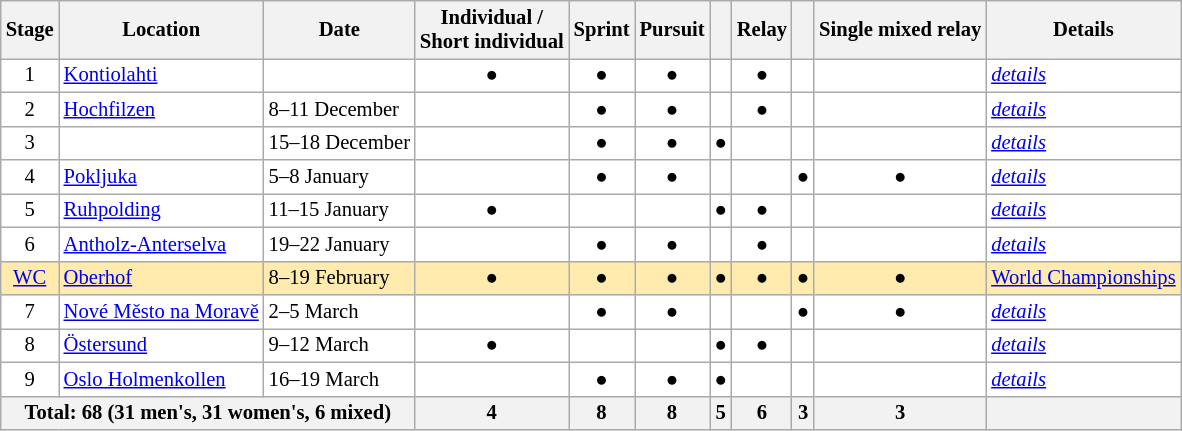<table class="wikitable plainrowheaders" style="background:#fff; font-size:86%; line-height:16px; border:grey solid 1px; border-collapse:collapse;">
<tr>
<th>Stage</th>
<th>Location</th>
<th>Date</th>
<th>Individual /<br>Short individual</th>
<th>Sprint</th>
<th>Pursuit</th>
<th></th>
<th>Relay</th>
<th></th>
<th>Single mixed relay</th>
<th>Details</th>
</tr>
<tr style="text-align:center">
<td>1</td>
<td style="text-align:left"> <a href='#'>Kontiolahti</a></td>
<td style="text-align:left"></td>
<td>●</td>
<td>●</td>
<td>●</td>
<td></td>
<td>●</td>
<td></td>
<td></td>
<td style="text-align:left"><a href='#'><em>details</em></a></td>
</tr>
<tr style="text-align:center">
<td>2</td>
<td style="text-align:left"> <a href='#'>Hochfilzen</a></td>
<td style="text-align:left">8–11 December</td>
<td></td>
<td>●</td>
<td>●</td>
<td></td>
<td>●</td>
<td></td>
<td></td>
<td style="text-align:left"><a href='#'><em>details</em></a></td>
</tr>
<tr style="text-align:center">
<td>3</td>
<td style="text-align:left"></td>
<td style="text-align:left">15–18 December</td>
<td></td>
<td>●</td>
<td>●</td>
<td>●</td>
<td></td>
<td></td>
<td></td>
<td style="text-align:left"><a href='#'><em>details</em></a></td>
</tr>
<tr style="text-align:center">
<td>4</td>
<td style="text-align:left"> <a href='#'>Pokljuka</a></td>
<td style="text-align:left">5–8 January</td>
<td></td>
<td>●</td>
<td>●</td>
<td></td>
<td></td>
<td>●</td>
<td>●</td>
<td style="text-align:left"><a href='#'><em>details</em></a></td>
</tr>
<tr style="text-align:center">
<td>5</td>
<td style="text-align:left"> <a href='#'>Ruhpolding</a></td>
<td style="text-align:left">11–15 January</td>
<td>●</td>
<td></td>
<td></td>
<td>●</td>
<td>●</td>
<td></td>
<td></td>
<td style="text-align:left"><a href='#'><em>details</em></a></td>
</tr>
<tr style="text-align:center">
<td>6</td>
<td style="text-align:left"> <a href='#'>Antholz-Anterselva</a></td>
<td style="text-align:left">19–22 January</td>
<td></td>
<td>●</td>
<td>●</td>
<td></td>
<td>●</td>
<td></td>
<td></td>
<td style="text-align:left"><a href='#'><em>details</em></a></td>
</tr>
<tr align="center" style="background:#FFEBAD">
<td><a href='#'>WC</a></td>
<td align="left"> <a href='#'>Oberhof</a></td>
<td align="left">8–19 February</td>
<td>●</td>
<td>●</td>
<td>●</td>
<td>●</td>
<td>●</td>
<td>●</td>
<td>●</td>
<td align="left"><a href='#'>World Championships</a></td>
</tr>
<tr style="text-align:center">
<td>7</td>
<td style="text-align:left"> <a href='#'>Nové Město na Moravě</a></td>
<td style="text-align:left">2–5 March</td>
<td></td>
<td>●</td>
<td>●</td>
<td></td>
<td></td>
<td>●</td>
<td>●</td>
<td style="text-align:left"><a href='#'><em>details</em></a></td>
</tr>
<tr style="text-align:center">
<td>8</td>
<td style="text-align:left"> <a href='#'>Östersund</a></td>
<td style="text-align:left">9–12 March</td>
<td>●</td>
<td></td>
<td></td>
<td>●</td>
<td>●</td>
<td></td>
<td></td>
<td style="text-align:left"><a href='#'><em>details</em></a></td>
</tr>
<tr style="text-align:center">
<td>9</td>
<td style="text-align:left"> <a href='#'>Oslo Holmenkollen</a></td>
<td style="text-align:left">16–19 March</td>
<td></td>
<td>●</td>
<td>●</td>
<td>●</td>
<td></td>
<td></td>
<td></td>
<td style="text-align:left"><a href='#'><em>details</em></a></td>
</tr>
<tr style="text-align:center">
<th colspan="3">Total: 68 (31 men's, 31 women's, 6 mixed)</th>
<th>4</th>
<th>8</th>
<th>8</th>
<th>5</th>
<th>6</th>
<th>3</th>
<th>3</th>
<th></th>
</tr>
</table>
